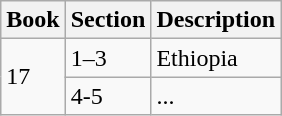<table class="wikitable" style="max-width:45em;">
<tr>
<th>Book</th>
<th>Section</th>
<th>Description</th>
</tr>
<tr>
<td rowspan="2">17</td>
<td>1–3</td>
<td>Ethiopia</td>
</tr>
<tr>
<td>4-5</td>
<td>...</td>
</tr>
</table>
